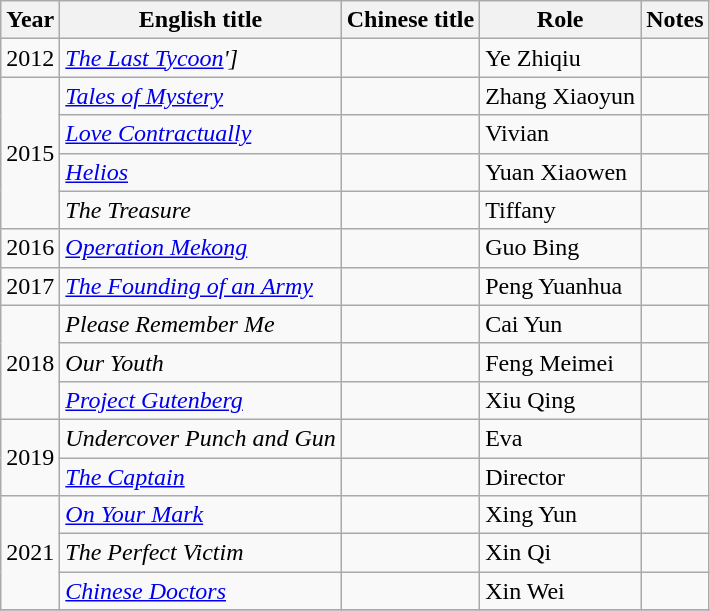<table class="wikitable">
<tr>
<th>Year</th>
<th>English title</th>
<th>Chinese title</th>
<th>Role</th>
<th>Notes</th>
</tr>
<tr>
<td>2012</td>
<td><em><a href='#'>The Last Tycoon</a>']</em></td>
<td></td>
<td>Ye Zhiqiu</td>
<td></td>
</tr>
<tr>
<td rowspan="4">2015</td>
<td><em><a href='#'>Tales of Mystery</a></em></td>
<td></td>
<td>Zhang Xiaoyun</td>
<td></td>
</tr>
<tr>
<td><em><a href='#'>Love Contractually</a></em></td>
<td></td>
<td>Vivian</td>
<td></td>
</tr>
<tr>
<td><em><a href='#'>Helios</a></em></td>
<td></td>
<td>Yuan Xiaowen</td>
<td></td>
</tr>
<tr>
<td><em>The Treasure</em></td>
<td></td>
<td>Tiffany</td>
<td></td>
</tr>
<tr>
<td>2016</td>
<td><em><a href='#'>Operation Mekong</a></em></td>
<td></td>
<td>Guo Bing</td>
<td></td>
</tr>
<tr>
<td>2017</td>
<td><em><a href='#'>The Founding of an Army</a></em></td>
<td></td>
<td>Peng Yuanhua</td>
<td></td>
</tr>
<tr>
<td rowspan="3">2018</td>
<td><em>Please Remember Me</em></td>
<td></td>
<td>Cai Yun</td>
<td></td>
</tr>
<tr>
<td><em>Our Youth</em></td>
<td></td>
<td>Feng Meimei</td>
<td></td>
</tr>
<tr>
<td><em><a href='#'>Project Gutenberg</a></em></td>
<td></td>
<td>Xiu Qing</td>
<td></td>
</tr>
<tr>
<td rowspan="2">2019</td>
<td><em>Undercover Punch and Gun</em></td>
<td></td>
<td>Eva</td>
<td></td>
</tr>
<tr>
<td><em><a href='#'>The Captain</a></em></td>
<td></td>
<td>Director</td>
<td></td>
</tr>
<tr>
<td rowspan="3">2021</td>
<td><em><a href='#'>On Your Mark</a></em></td>
<td></td>
<td>Xing Yun</td>
<td></td>
</tr>
<tr>
<td><em>The Perfect Victim</em></td>
<td></td>
<td>Xin Qi</td>
<td></td>
</tr>
<tr>
<td><em><a href='#'>Chinese Doctors</a></em></td>
<td></td>
<td>Xin Wei</td>
<td></td>
</tr>
<tr>
</tr>
</table>
